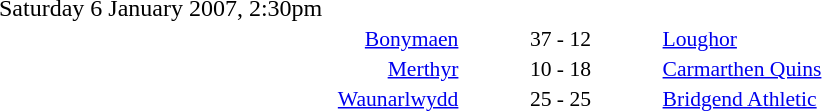<table style="width:70%;" cellspacing="1">
<tr>
<th width=35%></th>
<th width=15%></th>
<th></th>
</tr>
<tr>
<td>Saturday 6 January 2007, 2:30pm</td>
</tr>
<tr style=font-size:90%>
<td align=right><a href='#'>Bonymaen</a></td>
<td align=center>37 - 12</td>
<td><a href='#'>Loughor</a></td>
</tr>
<tr style=font-size:90%>
<td align=right><a href='#'>Merthyr</a></td>
<td align=center>10 - 18</td>
<td><a href='#'>Carmarthen Quins</a></td>
</tr>
<tr style=font-size:90%>
<td align=right><a href='#'>Waunarlwydd</a></td>
<td align=center>25 - 25</td>
<td><a href='#'>Bridgend Athletic</a></td>
</tr>
</table>
